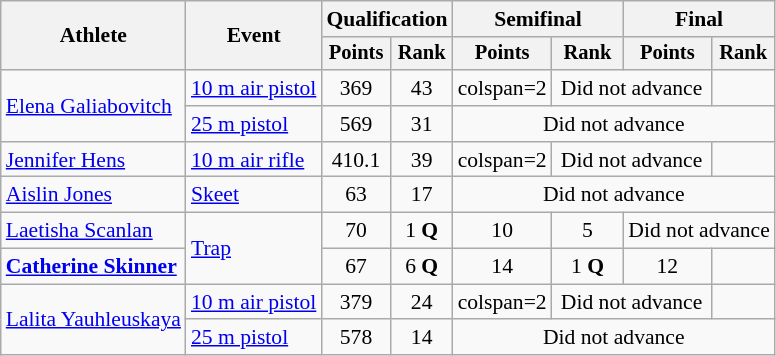<table class="wikitable" style="font-size:90%">
<tr>
<th rowspan="2">Athlete</th>
<th rowspan="2">Event</th>
<th colspan=2>Qualification</th>
<th colspan=2>Semifinal</th>
<th colspan=2>Final</th>
</tr>
<tr style="font-size:95%">
<th>Points</th>
<th>Rank</th>
<th>Points</th>
<th>Rank</th>
<th>Points</th>
<th>Rank</th>
</tr>
<tr align=center>
<td align=left rowspan=2><a href='#'>Elena Galiabovitch</a></td>
<td align=left><a href='#'>10 m air pistol</a></td>
<td>369</td>
<td>43</td>
<td>colspan=2 </td>
<td colspan=2>Did not advance</td>
</tr>
<tr align=center>
<td align=left><a href='#'>25 m pistol</a></td>
<td>569</td>
<td>31</td>
<td colspan=4>Did not advance</td>
</tr>
<tr align=center>
<td align=left><a href='#'>Jennifer Hens</a></td>
<td align=left><a href='#'>10 m air rifle</a></td>
<td>410.1</td>
<td>39</td>
<td>colspan=2 </td>
<td colspan=2>Did not advance</td>
</tr>
<tr align=center>
<td align=left><a href='#'>Aislin Jones</a></td>
<td align=left><a href='#'>Skeet</a></td>
<td>63</td>
<td>17</td>
<td colspan=4>Did not advance</td>
</tr>
<tr align=center>
<td align=left><a href='#'>Laetisha Scanlan</a></td>
<td align=left rowspan=2><a href='#'>Trap</a></td>
<td>70</td>
<td>1 <strong>Q</strong></td>
<td>10</td>
<td>5</td>
<td colspan=2>Did not advance</td>
</tr>
<tr align=center>
<td align=left><strong><a href='#'>Catherine Skinner</a></strong></td>
<td>67</td>
<td>6 <strong>Q</strong></td>
<td>14</td>
<td>1 <strong>Q</strong></td>
<td>12</td>
<td></td>
</tr>
<tr align=center>
<td align=left rowspan=2><a href='#'>Lalita Yauhleuskaya</a></td>
<td align=left><a href='#'>10 m air pistol</a></td>
<td>379</td>
<td>24</td>
<td>colspan=2 </td>
<td colspan=2>Did not advance</td>
</tr>
<tr align=center>
<td align=left><a href='#'>25 m pistol</a></td>
<td>578</td>
<td>14</td>
<td colspan=4>Did not advance</td>
</tr>
</table>
